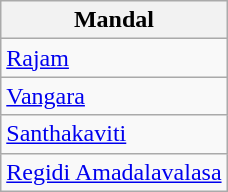<table class="wikitable sortable static-row-numbers static-row-header-hash">
<tr>
<th>Mandal</th>
</tr>
<tr>
<td><a href='#'>Rajam</a></td>
</tr>
<tr>
<td><a href='#'>Vangara</a></td>
</tr>
<tr>
<td><a href='#'>Santhakaviti</a></td>
</tr>
<tr>
<td><a href='#'>Regidi Amadalavalasa</a></td>
</tr>
</table>
